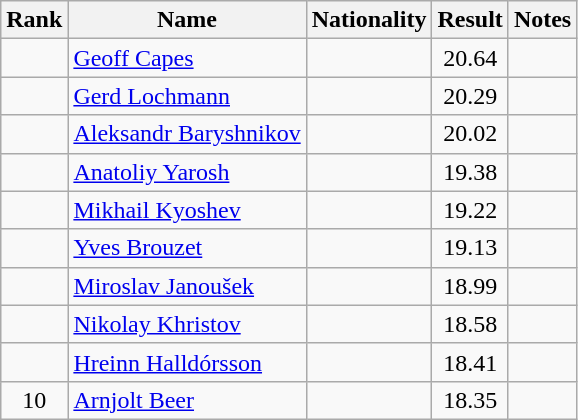<table class="wikitable sortable" style="text-align:center">
<tr>
<th>Rank</th>
<th>Name</th>
<th>Nationality</th>
<th>Result</th>
<th>Notes</th>
</tr>
<tr>
<td></td>
<td align="left"><a href='#'>Geoff Capes</a></td>
<td align=left></td>
<td>20.64</td>
<td></td>
</tr>
<tr>
<td></td>
<td align="left"><a href='#'>Gerd Lochmann</a></td>
<td align=left></td>
<td>20.29</td>
<td></td>
</tr>
<tr>
<td></td>
<td align="left"><a href='#'>Aleksandr Baryshnikov</a></td>
<td align=left></td>
<td>20.02</td>
<td></td>
</tr>
<tr>
<td></td>
<td align="left"><a href='#'>Anatoliy Yarosh</a></td>
<td align=left></td>
<td>19.38</td>
<td></td>
</tr>
<tr>
<td></td>
<td align="left"><a href='#'>Mikhail Kyoshev</a></td>
<td align=left></td>
<td>19.22</td>
<td></td>
</tr>
<tr>
<td></td>
<td align="left"><a href='#'>Yves Brouzet</a></td>
<td align=left></td>
<td>19.13</td>
<td></td>
</tr>
<tr>
<td></td>
<td align="left"><a href='#'>Miroslav Janoušek</a></td>
<td align=left></td>
<td>18.99</td>
<td></td>
</tr>
<tr>
<td></td>
<td align="left"><a href='#'>Nikolay Khristov</a></td>
<td align=left></td>
<td>18.58</td>
<td></td>
</tr>
<tr>
<td></td>
<td align="left"><a href='#'>Hreinn Halldórsson</a></td>
<td align=left></td>
<td>18.41</td>
<td></td>
</tr>
<tr>
<td>10</td>
<td align="left"><a href='#'>Arnjolt Beer</a></td>
<td align=left></td>
<td>18.35</td>
<td></td>
</tr>
</table>
